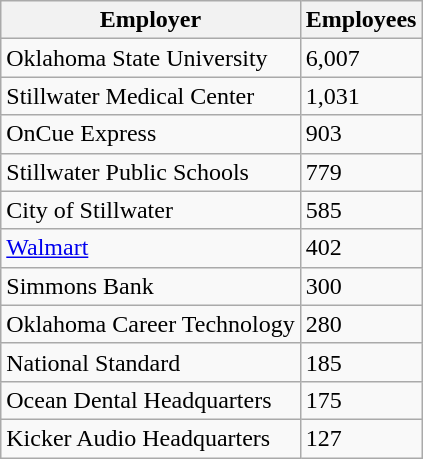<table class="wikitable">
<tr>
<th>Employer</th>
<th>Employees</th>
</tr>
<tr>
<td>Oklahoma State University</td>
<td>6,007</td>
</tr>
<tr>
<td>Stillwater Medical Center</td>
<td>1,031</td>
</tr>
<tr>
<td>OnCue Express</td>
<td>903</td>
</tr>
<tr>
<td>Stillwater Public Schools</td>
<td>779</td>
</tr>
<tr>
<td>City of Stillwater</td>
<td>585</td>
</tr>
<tr>
<td><a href='#'>Walmart</a></td>
<td>402</td>
</tr>
<tr>
<td>Simmons Bank</td>
<td>300</td>
</tr>
<tr>
<td>Oklahoma Career Technology</td>
<td>280</td>
</tr>
<tr>
<td>National Standard</td>
<td>185</td>
</tr>
<tr>
<td>Ocean Dental Headquarters</td>
<td>175</td>
</tr>
<tr>
<td>Kicker Audio Headquarters</td>
<td>127</td>
</tr>
</table>
